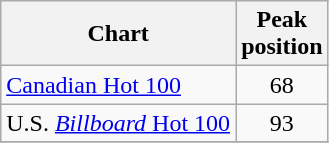<table class="wikitable">
<tr>
<th align="left">Chart</th>
<th align="left">Peak<br>position</th>
</tr>
<tr>
<td align="left"><a href='#'>Canadian Hot 100</a></td>
<td align="center">68</td>
</tr>
<tr>
<td align="left">U.S. <a href='#'><em>Billboard</em> Hot 100</a></td>
<td align="center">93</td>
</tr>
<tr>
</tr>
</table>
